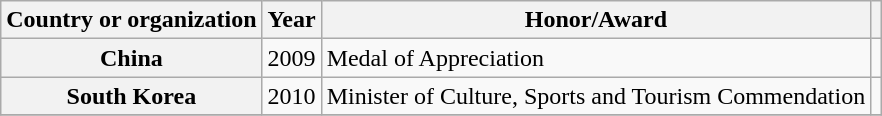<table class="wikitable plainrowheaders sortable">
<tr>
<th scope="col">Country or organization</th>
<th scope="col">Year</th>
<th scope="col">Honor/Award</th>
<th scope="col" class="unsortable"></th>
</tr>
<tr>
<th scope="row">China</th>
<td>2009</td>
<td>Medal of Appreciation</td>
<td style="text-align:center;"></td>
</tr>
<tr>
<th scope="row">South Korea</th>
<td>2010</td>
<td>Minister of Culture, Sports and Tourism Commendation</td>
<td style="text-align:center;"></td>
</tr>
<tr>
</tr>
</table>
